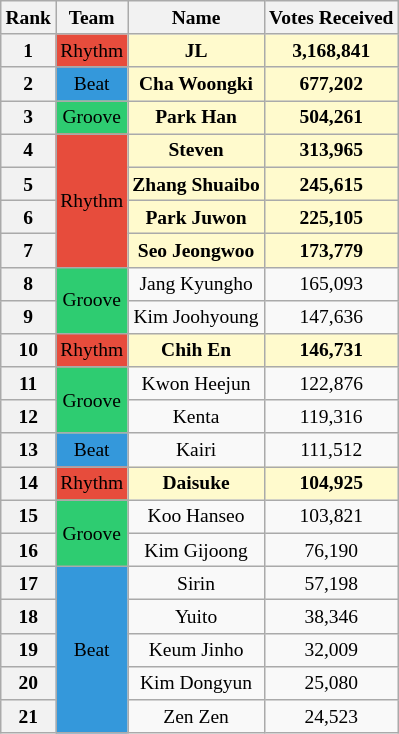<table class="wikitable sortable" style="text-align:center; font-size:small;">
<tr>
<th>Rank</th>
<th>Team</th>
<th>Name</th>
<th>Votes Received</th>
</tr>
<tr>
<th>1</th>
<td style="background:#e74c3c">Rhythm</td>
<td style="background:lemonchiffon"><strong>JL</strong></td>
<td style="background:lemonchiffon"><strong>3,168,841</strong></td>
</tr>
<tr>
<th>2</th>
<td style="background-color:#3498db">Beat</td>
<td style="background:lemonchiffon"><strong>Cha Woongki</strong></td>
<td style="background:lemonchiffon"><strong>677,202</strong></td>
</tr>
<tr>
<th>3</th>
<td style="background:#2ecc71">Groove</td>
<td style="background:lemonchiffon"><strong>Park Han</strong></td>
<td style="background:lemonchiffon"><strong>504,261</strong></td>
</tr>
<tr>
<th>4</th>
<td rowspan="4" style="background:#e74c3c">Rhythm</td>
<td style="background:lemonchiffon"><strong>Steven</strong></td>
<td style="background:lemonchiffon"><strong>313,965</strong></td>
</tr>
<tr>
<th>5</th>
<td style="background:lemonchiffon"><strong>Zhang Shuaibo</strong></td>
<td style="background:lemonchiffon"><strong>245,615</strong></td>
</tr>
<tr>
<th>6</th>
<td style="background:lemonchiffon"><strong>Park Juwon</strong></td>
<td style="background:lemonchiffon"><strong>225,105</strong></td>
</tr>
<tr>
<th>7</th>
<td style="background:lemonchiffon"><strong>Seo Jeongwoo</strong></td>
<td style="background:lemonchiffon"><strong>173,779</strong></td>
</tr>
<tr>
<th>8</th>
<td rowspan="2" style="background:#2ecc71">Groove</td>
<td>Jang Kyungho</td>
<td>165,093</td>
</tr>
<tr>
<th>9</th>
<td>Kim Joohyoung</td>
<td>147,636</td>
</tr>
<tr>
<th>10</th>
<td style="background:#e74c3c">Rhythm</td>
<td style="background:lemonchiffon"><strong>Chih En</strong></td>
<td style="background:lemonchiffon"><strong>146,731</strong></td>
</tr>
<tr>
<th>11</th>
<td rowspan="2" style="background:#2ecc71">Groove</td>
<td>Kwon Heejun</td>
<td>122,876</td>
</tr>
<tr>
<th>12</th>
<td>Kenta</td>
<td>119,316</td>
</tr>
<tr>
<th>13</th>
<td style="background-color:#3498db">Beat</td>
<td>Kairi</td>
<td>111,512</td>
</tr>
<tr>
<th>14</th>
<td style="background:#e74c3c">Rhythm</td>
<td style="background:lemonchiffon"><strong>Daisuke</strong></td>
<td style="background:lemonchiffon"><strong>104,925</strong></td>
</tr>
<tr>
<th>15</th>
<td rowspan="2" style="background:#2ecc71">Groove</td>
<td>Koo Hanseo</td>
<td>103,821</td>
</tr>
<tr>
<th>16</th>
<td>Kim Gijoong</td>
<td>76,190</td>
</tr>
<tr>
<th>17</th>
<td rowspan="5" style="background-color:#3498db">Beat</td>
<td>Sirin</td>
<td>57,198</td>
</tr>
<tr>
<th>18</th>
<td>Yuito</td>
<td>38,346</td>
</tr>
<tr>
<th>19</th>
<td>Keum Jinho</td>
<td>32,009</td>
</tr>
<tr>
<th>20</th>
<td>Kim Dongyun</td>
<td>25,080</td>
</tr>
<tr>
<th>21</th>
<td>Zen Zen</td>
<td>24,523</td>
</tr>
</table>
